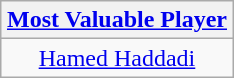<table class=wikitable style="text-align:center; margin:auto">
<tr>
<th><a href='#'>Most Valuable Player</a></th>
</tr>
<tr>
<td> <a href='#'>Hamed Haddadi</a></td>
</tr>
</table>
